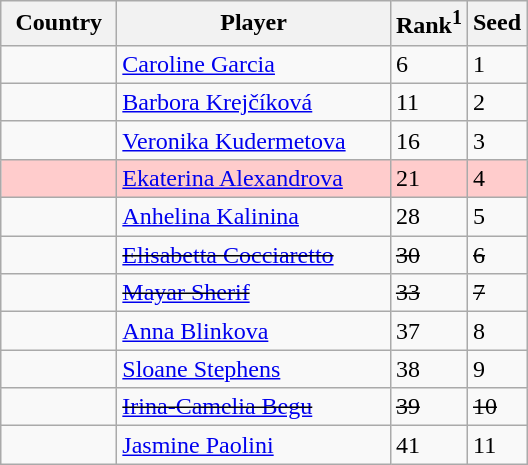<table class="wikitable">
<tr>
<th width="70">Country</th>
<th width="175">Player</th>
<th>Rank<sup>1</sup></th>
<th>Seed</th>
</tr>
<tr>
<td></td>
<td><a href='#'>Caroline Garcia</a></td>
<td>6</td>
<td>1</td>
</tr>
<tr>
<td></td>
<td><a href='#'>Barbora Krejčíková</a></td>
<td>11</td>
<td>2</td>
</tr>
<tr>
<td></td>
<td><a href='#'>Veronika Kudermetova</a></td>
<td>16</td>
<td>3</td>
</tr>
<tr bgcolor=#FCC>
<td></td>
<td><a href='#'>Ekaterina Alexandrova</a></td>
<td>21</td>
<td>4</td>
</tr>
<tr>
<td></td>
<td><a href='#'>Anhelina Kalinina</a></td>
<td>28</td>
<td>5</td>
</tr>
<tr>
<td><s></s></td>
<td><s><a href='#'>Elisabetta Cocciaretto</a></s></td>
<td><s>30</s></td>
<td><s>6</s></td>
</tr>
<tr>
<td><s></s></td>
<td><s><a href='#'>Mayar Sherif</a></s></td>
<td><s>33</s></td>
<td><s>7</s></td>
</tr>
<tr>
<td></td>
<td><a href='#'>Anna Blinkova</a></td>
<td>37</td>
<td>8</td>
</tr>
<tr>
<td></td>
<td><a href='#'>Sloane Stephens</a></td>
<td>38</td>
<td>9</td>
</tr>
<tr>
<td><s></s></td>
<td><s><a href='#'>Irina-Camelia Begu</a></s></td>
<td><s>39</s></td>
<td><s>10</s></td>
</tr>
<tr>
<td></td>
<td><a href='#'>Jasmine Paolini</a></td>
<td>41</td>
<td>11</td>
</tr>
</table>
